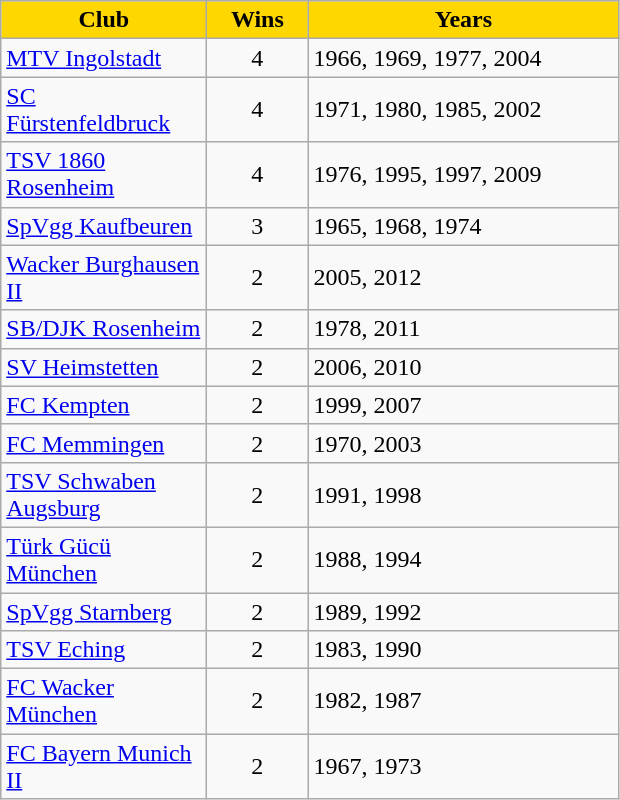<table class="wikitable">
<tr align="center" style="background:#FFD700">
<td width="130"><strong>Club</strong></td>
<td width="60"><strong>Wins</strong></td>
<td width="200"><strong>Years</strong></td>
</tr>
<tr>
<td><a href='#'>MTV Ingolstadt</a></td>
<td align="center">4</td>
<td>1966, 1969, 1977, 2004</td>
</tr>
<tr>
<td><a href='#'>SC Fürstenfeldbruck</a></td>
<td align="center">4</td>
<td>1971, 1980, 1985, 2002</td>
</tr>
<tr>
<td><a href='#'>TSV 1860 Rosenheim</a></td>
<td align="center">4</td>
<td>1976, 1995, 1997, 2009</td>
</tr>
<tr>
<td><a href='#'>SpVgg Kaufbeuren</a></td>
<td align="center">3</td>
<td>1965, 1968, 1974</td>
</tr>
<tr>
<td><a href='#'>Wacker Burghausen II</a></td>
<td align="center">2</td>
<td>2005, 2012</td>
</tr>
<tr>
<td><a href='#'>SB/DJK Rosenheim</a></td>
<td align="center">2</td>
<td>1978, 2011</td>
</tr>
<tr>
<td><a href='#'>SV Heimstetten</a></td>
<td align="center">2</td>
<td>2006, 2010</td>
</tr>
<tr>
<td><a href='#'>FC Kempten</a></td>
<td align="center">2</td>
<td>1999, 2007</td>
</tr>
<tr>
<td><a href='#'>FC Memmingen</a></td>
<td align="center">2</td>
<td>1970, 2003</td>
</tr>
<tr>
<td><a href='#'>TSV Schwaben Augsburg</a></td>
<td align="center">2</td>
<td>1991, 1998</td>
</tr>
<tr>
<td><a href='#'>Türk Gücü München</a></td>
<td align="center">2</td>
<td>1988, 1994</td>
</tr>
<tr>
<td><a href='#'>SpVgg Starnberg</a></td>
<td align="center">2</td>
<td>1989, 1992</td>
</tr>
<tr>
<td><a href='#'>TSV Eching</a></td>
<td align="center">2</td>
<td>1983, 1990</td>
</tr>
<tr>
<td><a href='#'>FC Wacker München</a></td>
<td align="center">2</td>
<td>1982, 1987</td>
</tr>
<tr>
<td><a href='#'>FC Bayern Munich II</a></td>
<td align="center">2</td>
<td>1967, 1973</td>
</tr>
</table>
